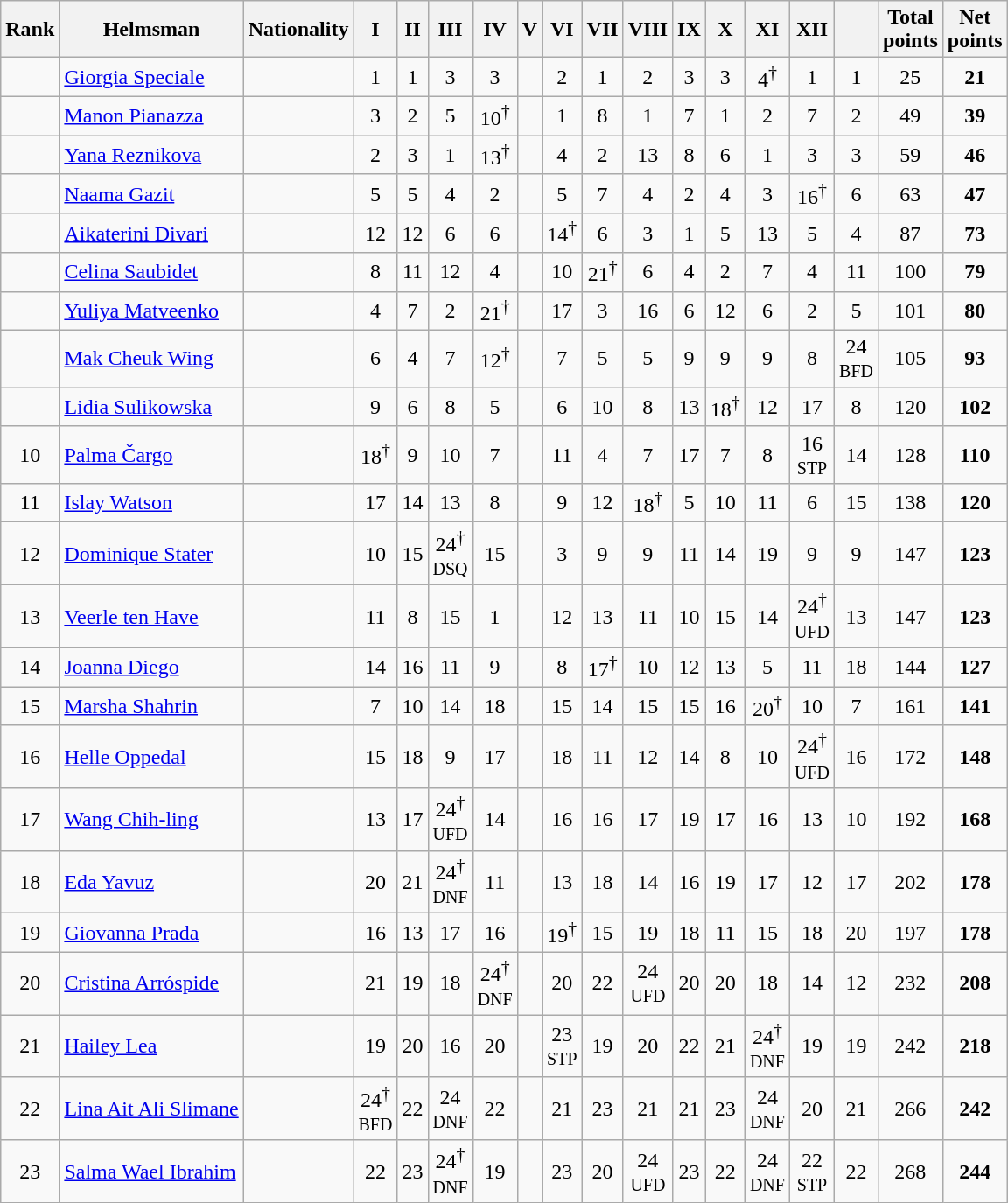<table class="wikitable sortable" style="text-align:center">
<tr>
<th>Rank</th>
<th>Helmsman</th>
<th>Nationality</th>
<th data-sort-type=number>I</th>
<th data-sort-type=number>II</th>
<th data-sort-type=number>III</th>
<th data-sort-type=number>IV</th>
<th data-sort-type=number>V</th>
<th data-sort-type=number>VI</th>
<th data-sort-type=number>VII</th>
<th data-sort-type=number>VIII</th>
<th data-sort-type=number>IX</th>
<th data-sort-type=number>X</th>
<th data-sort-type=number>XI</th>
<th data-sort-type=number>XII</th>
<th></th>
<th>Total<br>points</th>
<th>Net<br>points</th>
</tr>
<tr>
<td></td>
<td align=left><a href='#'>Giorgia Speciale</a></td>
<td align=left></td>
<td>1</td>
<td>1</td>
<td>3</td>
<td>3</td>
<td></td>
<td>2</td>
<td>1</td>
<td>2</td>
<td>3</td>
<td>3</td>
<td>4<sup>†</sup></td>
<td>1</td>
<td>1</td>
<td>25</td>
<td><strong>21</strong></td>
</tr>
<tr>
<td></td>
<td align=left><a href='#'>Manon Pianazza</a></td>
<td align=left></td>
<td>3</td>
<td>2</td>
<td>5</td>
<td>10<sup>†</sup></td>
<td></td>
<td>1</td>
<td>8</td>
<td>1</td>
<td>7</td>
<td>1</td>
<td>2</td>
<td>7</td>
<td>2</td>
<td>49</td>
<td><strong>39</strong></td>
</tr>
<tr>
<td></td>
<td align=left><a href='#'>Yana Reznikova</a></td>
<td align=left></td>
<td>2</td>
<td>3</td>
<td>1</td>
<td>13<sup>†</sup></td>
<td></td>
<td>4</td>
<td>2</td>
<td>13</td>
<td>8</td>
<td>6</td>
<td>1</td>
<td>3</td>
<td>3</td>
<td>59</td>
<td><strong>46</strong></td>
</tr>
<tr>
<td></td>
<td align=left><a href='#'>Naama Gazit</a></td>
<td align=left></td>
<td>5</td>
<td>5</td>
<td>4</td>
<td>2</td>
<td></td>
<td>5</td>
<td>7</td>
<td>4</td>
<td>2</td>
<td>4</td>
<td>3</td>
<td>16<sup>†</sup></td>
<td>6</td>
<td>63</td>
<td><strong>47</strong></td>
</tr>
<tr>
<td></td>
<td align=left><a href='#'>Aikaterini Divari</a></td>
<td align=left></td>
<td>12</td>
<td>12</td>
<td>6</td>
<td>6</td>
<td></td>
<td>14<sup>†</sup></td>
<td>6</td>
<td>3</td>
<td>1</td>
<td>5</td>
<td>13</td>
<td>5</td>
<td>4</td>
<td>87</td>
<td><strong>73</strong></td>
</tr>
<tr>
<td></td>
<td align=left><a href='#'>Celina Saubidet</a></td>
<td align=left></td>
<td>8</td>
<td>11</td>
<td>12</td>
<td>4</td>
<td></td>
<td>10</td>
<td>21<sup>†</sup></td>
<td>6</td>
<td>4</td>
<td>2</td>
<td>7</td>
<td>4</td>
<td>11</td>
<td>100</td>
<td><strong>79</strong></td>
</tr>
<tr>
<td></td>
<td align=left><a href='#'>Yuliya Matveenko</a></td>
<td align=left></td>
<td>4</td>
<td>7</td>
<td>2</td>
<td>21<sup>†</sup></td>
<td></td>
<td>17</td>
<td>3</td>
<td>16</td>
<td>6</td>
<td>12</td>
<td>6</td>
<td>2</td>
<td>5</td>
<td>101</td>
<td><strong>80</strong></td>
</tr>
<tr>
<td></td>
<td align=left><a href='#'>Mak Cheuk Wing</a></td>
<td align=left></td>
<td>6</td>
<td>4</td>
<td>7</td>
<td>12<sup>†</sup></td>
<td></td>
<td>7</td>
<td>5</td>
<td>5</td>
<td>9</td>
<td>9</td>
<td>9</td>
<td>8</td>
<td>24<br><small>BFD</small></td>
<td>105</td>
<td><strong>93</strong></td>
</tr>
<tr>
<td></td>
<td align=left><a href='#'>Lidia Sulikowska</a></td>
<td align=left></td>
<td>9</td>
<td>6</td>
<td>8</td>
<td>5</td>
<td></td>
<td>6</td>
<td>10</td>
<td>8</td>
<td>13</td>
<td>18<sup>†</sup></td>
<td>12</td>
<td>17</td>
<td>8</td>
<td>120</td>
<td><strong>102</strong></td>
</tr>
<tr>
<td>10</td>
<td align=left><a href='#'>Palma Čargo</a></td>
<td align=left></td>
<td>18<sup>†</sup></td>
<td>9</td>
<td>10</td>
<td>7</td>
<td></td>
<td>11</td>
<td>4</td>
<td>7</td>
<td>17</td>
<td>7</td>
<td>8</td>
<td>16<br><small>STP</small></td>
<td>14</td>
<td>128</td>
<td><strong>110</strong></td>
</tr>
<tr>
<td>11</td>
<td align=left><a href='#'>Islay Watson</a></td>
<td align=left></td>
<td>17</td>
<td>14</td>
<td>13</td>
<td>8</td>
<td></td>
<td>9</td>
<td>12</td>
<td>18<sup>†</sup></td>
<td>5</td>
<td>10</td>
<td>11</td>
<td>6</td>
<td>15</td>
<td>138</td>
<td><strong>120</strong></td>
</tr>
<tr>
<td>12</td>
<td align=left><a href='#'>Dominique Stater</a></td>
<td align=left></td>
<td>10</td>
<td>15</td>
<td>24<sup>†</sup><br><small>DSQ</small></td>
<td>15</td>
<td></td>
<td>3</td>
<td>9</td>
<td>9</td>
<td>11</td>
<td>14</td>
<td>19</td>
<td>9</td>
<td>9</td>
<td>147</td>
<td><strong>123</strong></td>
</tr>
<tr>
<td>13</td>
<td align=left><a href='#'>Veerle ten Have</a></td>
<td align=left></td>
<td>11</td>
<td>8</td>
<td>15</td>
<td>1</td>
<td></td>
<td>12</td>
<td>13</td>
<td>11</td>
<td>10</td>
<td>15</td>
<td>14</td>
<td>24<sup>†</sup><br><small>UFD</small></td>
<td>13</td>
<td>147</td>
<td><strong>123</strong></td>
</tr>
<tr>
<td>14</td>
<td align=left><a href='#'>Joanna Diego</a></td>
<td align=left></td>
<td>14</td>
<td>16</td>
<td>11</td>
<td>9</td>
<td></td>
<td>8</td>
<td>17<sup>†</sup></td>
<td>10</td>
<td>12</td>
<td>13</td>
<td>5</td>
<td>11</td>
<td>18</td>
<td>144</td>
<td><strong>127</strong></td>
</tr>
<tr>
<td>15</td>
<td align=left><a href='#'>Marsha Shahrin</a></td>
<td align=left></td>
<td>7</td>
<td>10</td>
<td>14</td>
<td>18</td>
<td></td>
<td>15</td>
<td>14</td>
<td>15</td>
<td>15</td>
<td>16</td>
<td>20<sup>†</sup></td>
<td>10</td>
<td>7</td>
<td>161</td>
<td><strong>141</strong></td>
</tr>
<tr>
<td>16</td>
<td align=left><a href='#'>Helle Oppedal</a></td>
<td align=left></td>
<td>15</td>
<td>18</td>
<td>9</td>
<td>17</td>
<td></td>
<td>18</td>
<td>11</td>
<td>12</td>
<td>14</td>
<td>8</td>
<td>10</td>
<td>24<sup>†</sup><br><small>UFD</small></td>
<td>16</td>
<td>172</td>
<td><strong>148</strong></td>
</tr>
<tr>
<td>17</td>
<td align=left><a href='#'>Wang Chih-ling</a></td>
<td align=left></td>
<td>13</td>
<td>17</td>
<td>24<sup>†</sup><br><small>UFD</small></td>
<td>14</td>
<td></td>
<td>16</td>
<td>16</td>
<td>17</td>
<td>19</td>
<td>17</td>
<td>16</td>
<td>13</td>
<td>10</td>
<td>192</td>
<td><strong>168</strong></td>
</tr>
<tr>
<td>18</td>
<td align=left><a href='#'>Eda Yavuz</a></td>
<td align=left></td>
<td>20</td>
<td>21</td>
<td>24<sup>†</sup><br><small>DNF</small></td>
<td>11</td>
<td></td>
<td>13</td>
<td>18</td>
<td>14</td>
<td>16</td>
<td>19</td>
<td>17</td>
<td>12</td>
<td>17</td>
<td>202</td>
<td><strong>178</strong></td>
</tr>
<tr>
<td>19</td>
<td align=left><a href='#'>Giovanna Prada</a></td>
<td align=left></td>
<td>16</td>
<td>13</td>
<td>17</td>
<td>16</td>
<td></td>
<td>19<sup>†</sup></td>
<td>15</td>
<td>19</td>
<td>18</td>
<td>11</td>
<td>15</td>
<td>18</td>
<td>20</td>
<td>197</td>
<td><strong>178</strong></td>
</tr>
<tr>
<td>20</td>
<td align=left><a href='#'>Cristina Arróspide</a></td>
<td align=left></td>
<td>21</td>
<td>19</td>
<td>18</td>
<td>24<sup>†</sup><br><small>DNF</small></td>
<td></td>
<td>20</td>
<td>22</td>
<td>24<br><small>UFD</small></td>
<td>20</td>
<td>20</td>
<td>18</td>
<td>14</td>
<td>12</td>
<td>232</td>
<td><strong>208</strong></td>
</tr>
<tr>
<td>21</td>
<td align=left><a href='#'>Hailey Lea</a></td>
<td align=left></td>
<td>19</td>
<td>20</td>
<td>16</td>
<td>20</td>
<td></td>
<td>23<br><small>STP</small></td>
<td>19</td>
<td>20</td>
<td>22</td>
<td>21</td>
<td>24<sup>†</sup><br><small>DNF</small></td>
<td>19</td>
<td>19</td>
<td>242</td>
<td><strong>218</strong></td>
</tr>
<tr>
<td>22</td>
<td align=left><a href='#'>Lina Ait Ali Slimane</a></td>
<td align=left></td>
<td>24<sup>†</sup><br><small>BFD</small></td>
<td>22</td>
<td>24<br><small>DNF</small></td>
<td>22</td>
<td></td>
<td>21</td>
<td>23</td>
<td>21</td>
<td>21</td>
<td>23</td>
<td>24<br><small>DNF</small></td>
<td>20</td>
<td>21</td>
<td>266</td>
<td><strong>242</strong></td>
</tr>
<tr>
<td>23</td>
<td align=left><a href='#'>Salma Wael Ibrahim</a></td>
<td align=left></td>
<td>22</td>
<td>23</td>
<td>24<sup>†</sup><br><small>DNF</small></td>
<td>19</td>
<td></td>
<td>23</td>
<td>20</td>
<td>24<br><small>UFD</small></td>
<td>23</td>
<td>22</td>
<td>24<br><small>DNF</small></td>
<td>22<br><small>STP</small></td>
<td>22</td>
<td>268</td>
<td><strong>244</strong></td>
</tr>
</table>
